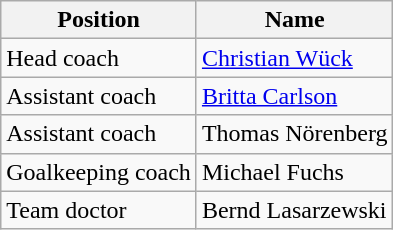<table class="wikitable" style="text-align: center;font-size:100%;">
<tr>
<th>Position</th>
<th>Name</th>
</tr>
<tr>
<td style="text-align:left;">Head coach</td>
<td style="text-align:left;"> <a href='#'>Christian Wück</a></td>
</tr>
<tr>
<td style="text-align:left;">Assistant coach</td>
<td style="text-align:left;"> <a href='#'>Britta Carlson</a></td>
</tr>
<tr>
<td style="text-align:left;">Assistant coach</td>
<td style="text-align:left;"> Thomas Nörenberg</td>
</tr>
<tr>
<td style="text-align:left;">Goalkeeping coach</td>
<td style="text-align:left;"> Michael Fuchs</td>
</tr>
<tr>
<td style="text-align:left;">Team doctor</td>
<td style="text-align:left;"> Bernd Lasarzewski</td>
</tr>
</table>
